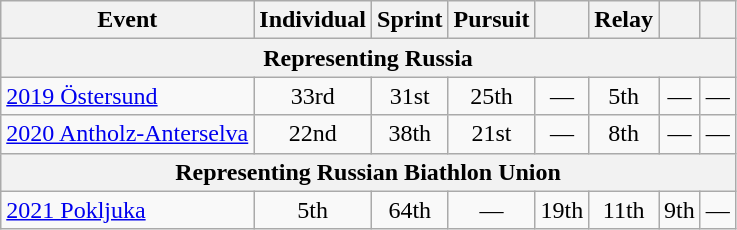<table class="wikitable" style="text-align: center;">
<tr>
<th>Event</th>
<th>Individual</th>
<th>Sprint</th>
<th>Pursuit</th>
<th></th>
<th>Relay</th>
<th></th>
<th></th>
</tr>
<tr>
<th colspan=8>Representing  Russia</th>
</tr>
<tr>
<td align=left> <a href='#'>2019 Östersund</a></td>
<td>33rd</td>
<td>31st</td>
<td>25th</td>
<td>—</td>
<td>5th</td>
<td>—</td>
<td>—</td>
</tr>
<tr>
<td align=left> <a href='#'>2020 Antholz-Anterselva</a></td>
<td>22nd</td>
<td>38th</td>
<td>21st</td>
<td>—</td>
<td>8th</td>
<td>—</td>
<td>—</td>
</tr>
<tr>
<th colspan=8>Representing Russian Biathlon Union</th>
</tr>
<tr>
<td align=left> <a href='#'>2021 Pokljuka</a></td>
<td>5th</td>
<td>64th</td>
<td>—</td>
<td>19th</td>
<td>11th</td>
<td>9th</td>
<td>—</td>
</tr>
</table>
